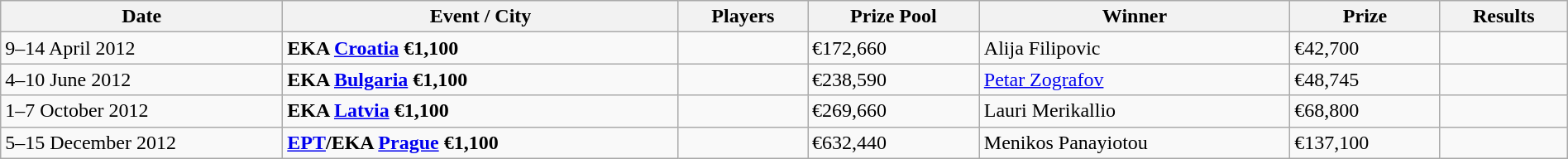<table class="wikitable" width="100%">
<tr>
<th width="18%">Date</th>
<th !width="16%">Event / City</th>
<th !width="11%">Players</th>
<th !width="12%">Prize Pool</th>
<th !width="18%">Winner</th>
<th !width="12%">Prize</th>
<th !width="11%">Results</th>
</tr>
<tr>
<td>9–14 April 2012</td>
<td> <strong>EKA <a href='#'>Croatia</a> €1,100</strong></td>
<td></td>
<td>€172,660</td>
<td> Alija Filipovic</td>
<td>€42,700</td>
<td> </td>
</tr>
<tr>
<td>4–10 June 2012</td>
<td> <strong>EKA <a href='#'>Bulgaria</a> €1,100</strong></td>
<td></td>
<td>€238,590</td>
<td> <a href='#'>Petar Zografov</a></td>
<td>€48,745</td>
<td></td>
</tr>
<tr>
<td>1–7 October 2012</td>
<td> <strong>EKA <a href='#'>Latvia</a> €1,100</strong></td>
<td></td>
<td>€269,660</td>
<td> Lauri Merikallio</td>
<td>€68,800</td>
<td></td>
</tr>
<tr>
<td>5–15 December 2012</td>
<td> <strong><a href='#'>EPT</a>/EKA <a href='#'>Prague</a> €1,100</strong></td>
<td></td>
<td>€632,440</td>
<td> Menikos Panayiotou</td>
<td>€137,100</td>
<td></td>
</tr>
</table>
